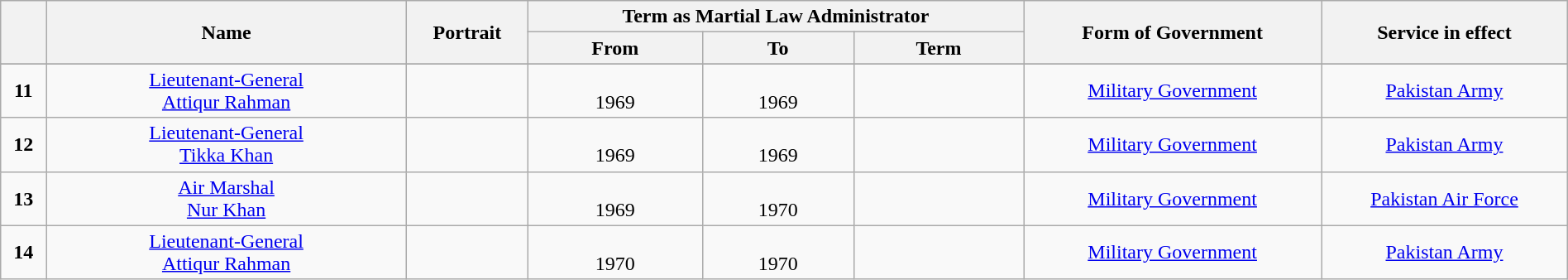<table class="wikitable sortable" style="width:100%; text-align:center">
<tr>
<th rowspan="2" scope="col"></th>
<th rowspan="2" style="width:23%;" scope="col">Name</th>
<th rowspan="2" scope="col">Portrait</th>
<th colspan="3">Term as Martial Law Administrator</th>
<th rowspan="2" scope="col">Form of Government</th>
<th rowspan="2" colspan="2" scope="col">Service in effect</th>
</tr>
<tr>
<th>From</th>
<th>To</th>
<th>Term</th>
</tr>
<tr align="center">
</tr>
<tr>
<td><strong>11</strong></td>
<td><a href='#'>Lieutenant-General</a><br> <a href='#'>Attiqur Rahman</a></td>
<td></td>
<td><br>1969</td>
<td><br>1969</td>
<td></td>
<td><a href='#'>Military Government</a></td>
<td><a href='#'>Pakistan Army</a></td>
</tr>
<tr>
<td><strong>12</strong></td>
<td><a href='#'>Lieutenant-General</a><br><a href='#'>Tikka Khan</a></td>
<td></td>
<td><br>1969</td>
<td><br>1969</td>
<td></td>
<td><a href='#'>Military Government</a></td>
<td><a href='#'>Pakistan Army</a></td>
</tr>
<tr>
<td><strong>13</strong></td>
<td><a href='#'>Air Marshal</a><br> <a href='#'>Nur Khan</a></td>
<td></td>
<td><br>1969</td>
<td><br>1970</td>
<td></td>
<td><a href='#'>Military Government</a></td>
<td><a href='#'>Pakistan Air Force</a></td>
</tr>
<tr>
<td><strong>14</strong></td>
<td><a href='#'>Lieutenant-General</a><br> <a href='#'>Attiqur Rahman</a></td>
<td></td>
<td><br>1970</td>
<td><br>1970</td>
<td></td>
<td><a href='#'>Military Government</a></td>
<td><a href='#'>Pakistan Army</a></td>
</tr>
</table>
